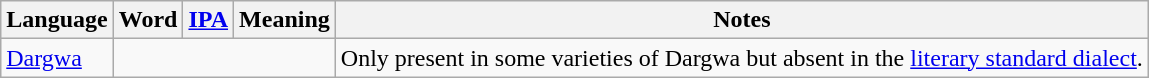<table class=wikitable>
<tr>
<th>Language</th>
<th>Word</th>
<th><a href='#'>IPA</a></th>
<th>Meaning</th>
<th>Notes</th>
</tr>
<tr>
<td><a href='#'>Dargwa</a></td>
<td colspan=3 align=center></td>
<td>Only present in some varieties of Dargwa but absent in the <a href='#'>literary standard dialect</a>.</td>
</tr>
</table>
